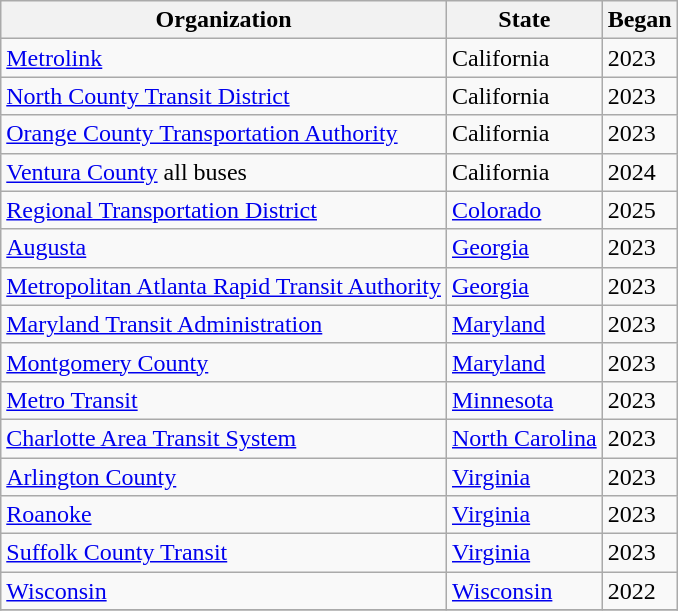<table class="wikitable sortable">
<tr>
<th colspan=1>Organization</th>
<th>State</th>
<th>Began</th>
</tr>
<tr>
<td><a href='#'>Metrolink</a></td>
<td>California</td>
<td>2023</td>
</tr>
<tr>
<td><a href='#'>North County Transit District</a></td>
<td>California</td>
<td>2023</td>
</tr>
<tr>
<td><a href='#'>Orange County Transportation Authority</a></td>
<td>California</td>
<td>2023</td>
</tr>
<tr>
<td><a href='#'>Ventura County</a> all buses</td>
<td>California</td>
<td>2024</td>
</tr>
<tr>
<td><a href='#'>Regional Transportation District</a></td>
<td><a href='#'>Colorado</a></td>
<td>2025</td>
</tr>
<tr>
<td><a href='#'>Augusta</a></td>
<td><a href='#'>Georgia</a></td>
<td>2023</td>
</tr>
<tr>
<td><a href='#'>Metropolitan Atlanta Rapid Transit Authority</a></td>
<td><a href='#'>Georgia</a></td>
<td>2023</td>
</tr>
<tr>
<td><a href='#'>Maryland Transit Administration</a></td>
<td><a href='#'>Maryland</a></td>
<td>2023</td>
</tr>
<tr>
<td><a href='#'>Montgomery County</a></td>
<td><a href='#'>Maryland</a></td>
<td>2023</td>
</tr>
<tr>
<td><a href='#'>Metro Transit</a></td>
<td><a href='#'>Minnesota</a></td>
<td>2023</td>
</tr>
<tr>
<td><a href='#'>Charlotte Area Transit System</a></td>
<td><a href='#'>North Carolina</a></td>
<td>2023</td>
</tr>
<tr>
<td><a href='#'>Arlington County</a></td>
<td><a href='#'>Virginia</a></td>
<td>2023</td>
</tr>
<tr>
<td><a href='#'>Roanoke</a></td>
<td><a href='#'>Virginia</a></td>
<td>2023</td>
</tr>
<tr>
<td><a href='#'>Suffolk County Transit</a></td>
<td><a href='#'>Virginia</a></td>
<td>2023</td>
</tr>
<tr>
<td><a href='#'>Wisconsin</a></td>
<td><a href='#'>Wisconsin</a></td>
<td>2022</td>
</tr>
<tr>
</tr>
</table>
